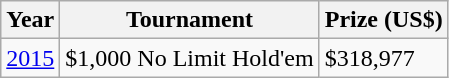<table class="wikitable">
<tr>
<th>Year</th>
<th>Tournament</th>
<th>Prize (US$)</th>
</tr>
<tr>
<td><a href='#'>2015</a></td>
<td>$1,000 No Limit Hold'em</td>
<td>$318,977</td>
</tr>
</table>
